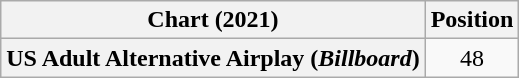<table class="wikitable plainrowheaders" style="text-align:center">
<tr>
<th scope="col">Chart (2021)</th>
<th scope="col">Position</th>
</tr>
<tr>
<th scope="row">US Adult Alternative Airplay (<em>Billboard</em>)</th>
<td>48</td>
</tr>
</table>
